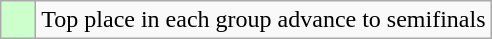<table class="wikitable">
<tr>
<td style="background:#cfc;">    </td>
<td>Top place in each group advance to semifinals</td>
</tr>
</table>
